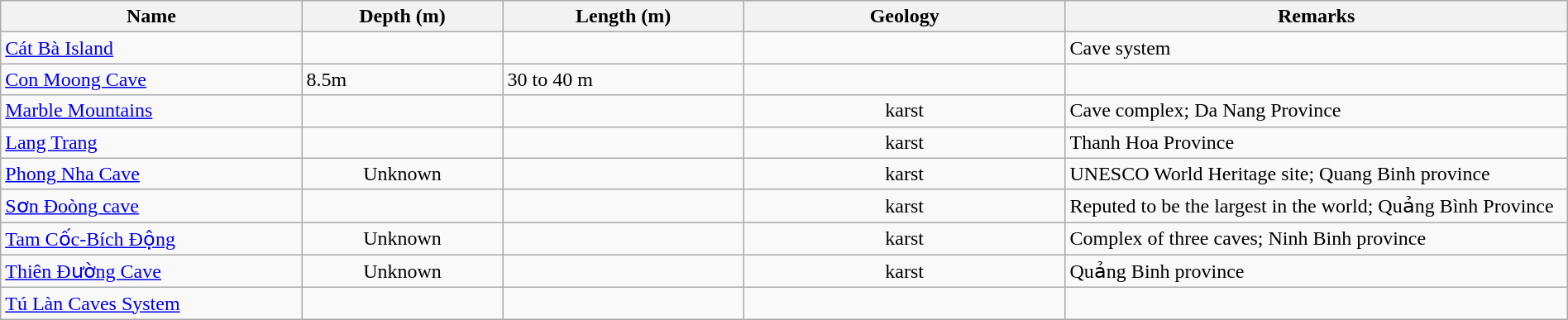<table class="wikitable sortable" style="width:100%; height:100px;" cellpadding="5">
<tr>
<th style="width:15%;">Name</th>
<th style="width:10%;">Depth (m)</th>
<th style="width:12%;">Length (m)</th>
<th style="width:16%;">Geology</th>
<th style="width:25%;">Remarks</th>
</tr>
<tr>
<td><a href='#'>Cát Bà Island</a></td>
<td></td>
<td></td>
<td></td>
<td>Cave system</td>
</tr>
<tr>
<td><a href='#'>Con Moong Cave</a></td>
<td>8.5m</td>
<td>30 to 40 m</td>
<td></td>
<td></td>
</tr>
<tr>
<td><a href='#'>Marble Mountains</a></td>
<td></td>
<td></td>
<td align = center>karst </td>
<td>Cave complex; Da Nang Province</td>
</tr>
<tr>
<td><a href='#'>Lang Trang</a></td>
<td></td>
<td align = center></td>
<td align = center>karst</td>
<td>Thanh Hoa Province</td>
</tr>
<tr>
<td><a href='#'>Phong Nha Cave</a></td>
<td align = center>Unknown </td>
<td align = center> </td>
<td align = center>karst</td>
<td>UNESCO World Heritage site; Quang Binh province</td>
</tr>
<tr>
<td><a href='#'>Sơn Đoòng cave</a></td>
<td align="center"></td>
<td align="center"></td>
<td align="center">karst</td>
<td>Reputed to be the largest in the world; Quảng Bình Province</td>
</tr>
<tr>
<td><a href='#'>Tam Cốc-Bích Động</a></td>
<td align = center>Unknown </td>
<td align = center> </td>
<td align = center>karst</td>
<td>Complex of three caves; Ninh Binh province</td>
</tr>
<tr>
<td><a href='#'>Thiên Đường Cave</a></td>
<td align = center>Unknown </td>
<td align = center> </td>
<td align = center>karst</td>
<td>Quảng Binh province</td>
</tr>
<tr>
<td><a href='#'>Tú Làn Caves System</a></td>
<td></td>
<td></td>
<td></td>
<td></td>
</tr>
</table>
